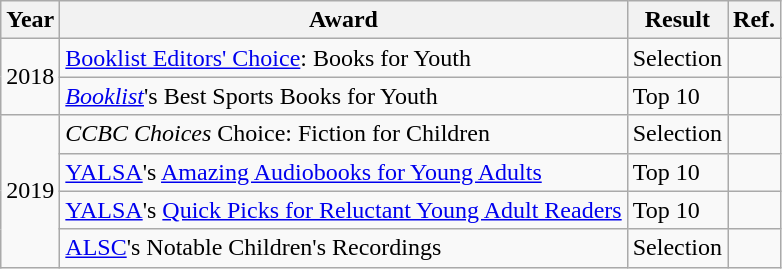<table class="wikitable">
<tr>
<th>Year</th>
<th>Award</th>
<th>Result</th>
<th>Ref.</th>
</tr>
<tr>
<td rowspan="2">2018</td>
<td><a href='#'>Booklist Editors' Choice</a>: Books for Youth</td>
<td>Selection</td>
<td></td>
</tr>
<tr>
<td><em><a href='#'>Booklist</a></em>'s Best Sports Books for Youth</td>
<td>Top 10</td>
<td></td>
</tr>
<tr>
<td rowspan="4">2019</td>
<td><em>CCBC</em> <em>Choices</em> Choice: Fiction for Children</td>
<td>Selection</td>
<td></td>
</tr>
<tr>
<td><a href='#'>YALSA</a>'s <a href='#'>Amazing Audiobooks for Young Adults</a></td>
<td>Top 10</td>
<td></td>
</tr>
<tr>
<td><a href='#'>YALSA</a>'s <a href='#'>Quick Picks for Reluctant Young Adult Readers</a></td>
<td>Top 10</td>
<td></td>
</tr>
<tr>
<td><a href='#'>ALSC</a>'s Notable Children's Recordings</td>
<td>Selection</td>
<td></td>
</tr>
</table>
